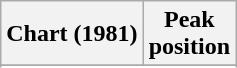<table class="wikitable sortable plainrowheaders" style="text-align:center">
<tr>
<th scope="col">Chart (1981)</th>
<th scope="col">Peak<br> position</th>
</tr>
<tr>
</tr>
<tr>
</tr>
</table>
